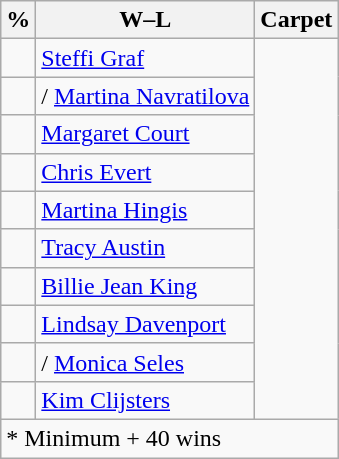<table class=wikitable nowrap">
<tr>
<th>%</th>
<th>W–L</th>
<th>Carpet</th>
</tr>
<tr>
<td></td>
<td> <a href='#'>Steffi Graf</a></td>
</tr>
<tr>
<td></td>
<td>/ <a href='#'>Martina Navratilova</a></td>
</tr>
<tr>
<td></td>
<td> <a href='#'>Margaret Court</a></td>
</tr>
<tr>
<td></td>
<td> <a href='#'>Chris Evert</a></td>
</tr>
<tr>
<td></td>
<td> <a href='#'>Martina Hingis</a></td>
</tr>
<tr>
<td></td>
<td> <a href='#'>Tracy Austin</a></td>
</tr>
<tr>
<td></td>
<td> <a href='#'>Billie Jean King</a></td>
</tr>
<tr>
<td></td>
<td> <a href='#'>Lindsay Davenport</a></td>
</tr>
<tr>
<td></td>
<td>/ <a href='#'>Monica Seles</a></td>
</tr>
<tr>
<td></td>
<td> <a href='#'>Kim Clijsters</a></td>
</tr>
<tr>
<td colspan="3">* Minimum + 40 wins</td>
</tr>
</table>
